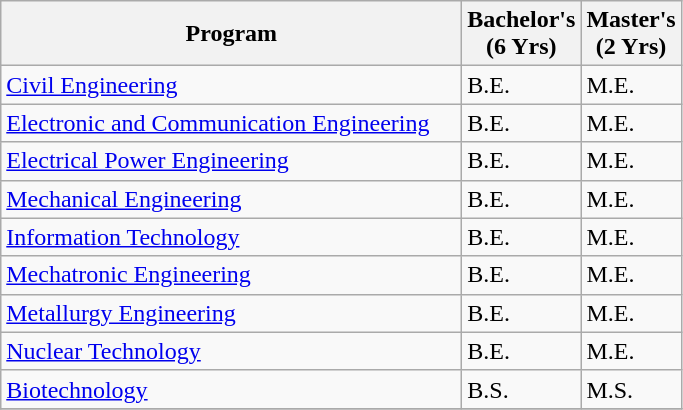<table class="wikitable">
<tr>
<th width="300">Program</th>
<th width="50">Bachelor's (6 Yrs)</th>
<th width="55">Master's (2 Yrs)</th>
</tr>
<tr>
<td><a href='#'>Civil Engineering</a></td>
<td>B.E.</td>
<td>M.E.</td>
</tr>
<tr>
<td><a href='#'>Electronic and Communication Engineering</a></td>
<td>B.E.</td>
<td>M.E.</td>
</tr>
<tr>
<td><a href='#'>Electrical Power Engineering</a></td>
<td>B.E.</td>
<td>M.E.</td>
</tr>
<tr>
<td><a href='#'>Mechanical Engineering</a></td>
<td>B.E.</td>
<td>M.E.</td>
</tr>
<tr>
<td><a href='#'>Information Technology</a></td>
<td>B.E.</td>
<td>M.E.</td>
</tr>
<tr>
<td><a href='#'>Mechatronic Engineering</a></td>
<td>B.E.</td>
<td>M.E.</td>
</tr>
<tr>
<td><a href='#'>Metallurgy Engineering</a></td>
<td>B.E.</td>
<td>M.E.</td>
</tr>
<tr>
<td><a href='#'>Nuclear Technology</a></td>
<td>B.E.</td>
<td>M.E.</td>
</tr>
<tr>
<td><a href='#'>Biotechnology</a></td>
<td>B.S.</td>
<td>M.S.</td>
</tr>
<tr>
</tr>
</table>
